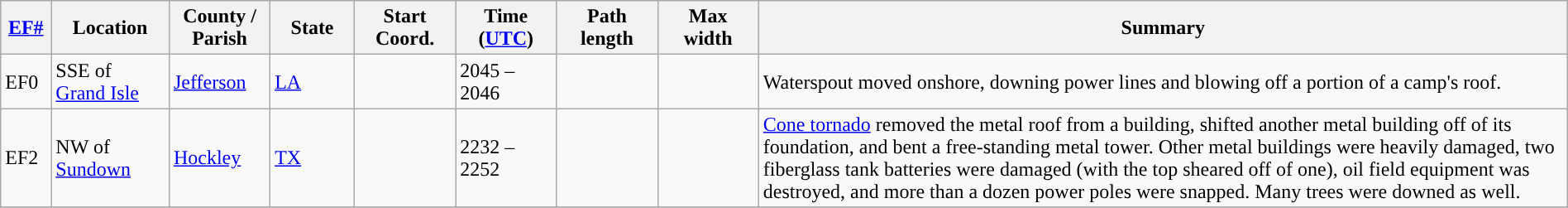<table class="wikitable sortable" style="width:100%;">
<tr>
<th scope="col" width="3%" align="center"><a href='#'>EF#</a></th>
<th scope="col" width="7%" align="center" class="unsortable">Location</th>
<th scope="col" width="6%" align="center" class="unsortable">County / Parish</th>
<th scope="col" width="5%" align="center">State</th>
<th scope="col" width="6%" align="center">Start Coord.</th>
<th scope="col" width="6%" align="center">Time (<a href='#'>UTC</a>)</th>
<th scope="col" width="6%" align="center">Path length</th>
<th scope="col" width="6%" align="center">Max width</th>
<th scope="col" width="48%" class="unsortable" align="center">Summary</th>
</tr>
<tr>
<td>EF0</td>
<td>SSE of <a href='#'>Grand Isle</a></td>
<td><a href='#'>Jefferson</a></td>
<td><a href='#'>LA</a></td>
<td></td>
<td>2045 – 2046</td>
<td></td>
<td></td>
<td>Waterspout moved onshore, downing power lines and blowing off a portion of a camp's roof.</td>
</tr>
<tr>
<td>EF2</td>
<td>NW of <a href='#'>Sundown</a></td>
<td><a href='#'>Hockley</a></td>
<td><a href='#'>TX</a></td>
<td></td>
<td>2232 – 2252</td>
<td></td>
<td></td>
<td><a href='#'>Cone tornado</a> removed the metal roof from a building, shifted another metal building off of its foundation, and bent a free-standing metal tower. Other metal buildings were heavily damaged, two fiberglass tank batteries were damaged (with the top sheared off of one), oil field equipment was destroyed, and more than a dozen power poles were snapped. Many trees were downed as well.</td>
</tr>
<tr>
</tr>
</table>
